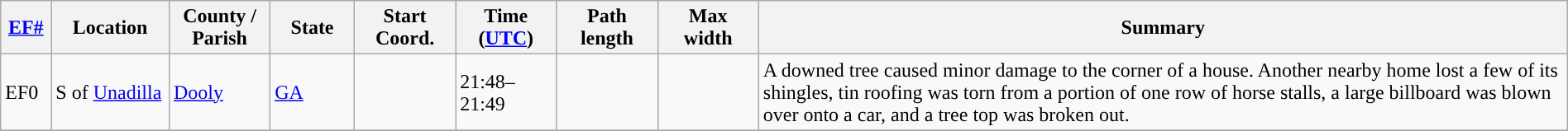<table class="wikitable sortable" style="width:100%;">
<tr>
<th scope="col" width="3%" align="center"><a href='#'>EF#</a></th>
<th scope="col" width="7%" align="center" class="unsortable">Location</th>
<th scope="col" width="6%" align="center" class="unsortable">County / Parish</th>
<th scope="col" width="5%" align="center">State</th>
<th scope="col" width="6%" align="center">Start Coord.</th>
<th scope="col" width="6%" align="center">Time (<a href='#'>UTC</a>)</th>
<th scope="col" width="6%" align="center">Path length</th>
<th scope="col" width="6%" align="center">Max width</th>
<th scope="col" width="48%" class="unsortable" align="center">Summary</th>
</tr>
<tr>
<td>EF0</td>
<td>S of <a href='#'>Unadilla</a></td>
<td><a href='#'>Dooly</a></td>
<td><a href='#'>GA</a></td>
<td></td>
<td>21:48–21:49</td>
<td></td>
<td></td>
<td>A downed tree caused minor damage to the corner of a house. Another nearby home lost a few of its shingles, tin roofing was torn from a portion of one row of horse stalls, a large billboard was blown over onto a car, and a tree top was broken out.</td>
</tr>
<tr>
</tr>
</table>
